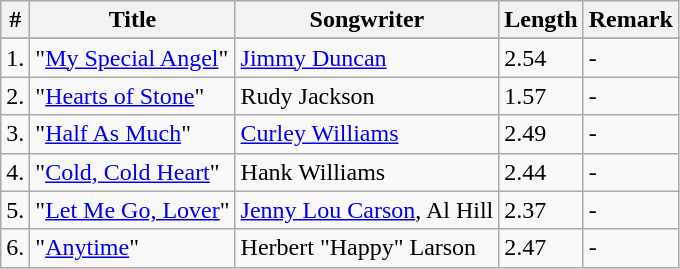<table class="wikitable">
<tr>
<th>#</th>
<th>Title</th>
<th>Songwriter</th>
<th>Length</th>
<th>Remark</th>
</tr>
<tr bgcolor="#ebf5ff">
</tr>
<tr>
<td>1.</td>
<td>"<a href='#'>My Special Angel</a>"</td>
<td><a href='#'>Jimmy Duncan</a></td>
<td>2.54</td>
<td>-</td>
</tr>
<tr>
<td>2.</td>
<td>"<a href='#'>Hearts of Stone</a>"</td>
<td>Rudy Jackson</td>
<td>1.57</td>
<td>-</td>
</tr>
<tr>
<td>3.</td>
<td>"<a href='#'>Half As Much</a>"</td>
<td><a href='#'>Curley Williams</a></td>
<td>2.49</td>
<td>-</td>
</tr>
<tr>
<td>4.</td>
<td>"<a href='#'>Cold, Cold Heart</a>"</td>
<td>Hank Williams</td>
<td>2.44</td>
<td>-</td>
</tr>
<tr>
<td>5.</td>
<td>"<a href='#'>Let Me Go, Lover</a>"</td>
<td><a href='#'>Jenny Lou Carson</a>, Al Hill</td>
<td>2.37</td>
<td>-</td>
</tr>
<tr>
<td>6.</td>
<td>"<a href='#'>Anytime</a>"</td>
<td>Herbert "Happy" Larson</td>
<td>2.47</td>
<td>-</td>
</tr>
</table>
